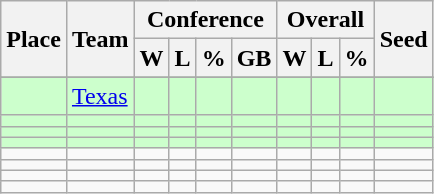<table class=wikitable>
<tr>
<th rowspan ="2">Place</th>
<th rowspan ="2">Team</th>
<th colspan = "4">Conference</th>
<th colspan ="3">Overall</th>
<th rowspan ="2">Seed</th>
</tr>
<tr>
<th>W</th>
<th>L</th>
<th>%</th>
<th>GB</th>
<th>W</th>
<th>L</th>
<th>%</th>
</tr>
<tr>
</tr>
<tr bgcolor=#ccffcc>
<td></td>
<td><a href='#'>Texas</a></td>
<td></td>
<td></td>
<td></td>
<td></td>
<td></td>
<td></td>
<td></td>
<td></td>
</tr>
<tr bgcolor=#ccffcc>
<td></td>
<td></td>
<td></td>
<td></td>
<td></td>
<td></td>
<td></td>
<td></td>
<td></td>
<td></td>
</tr>
<tr bgcolor=#ccffcc>
<td></td>
<td></td>
<td></td>
<td></td>
<td></td>
<td></td>
<td></td>
<td></td>
<td></td>
<td></td>
</tr>
<tr bgcolor=#ccffcc>
<td></td>
<td></td>
<td></td>
<td></td>
<td></td>
<td></td>
<td></td>
<td></td>
<td></td>
<td></td>
</tr>
<tr>
<td></td>
<td></td>
<td></td>
<td></td>
<td></td>
<td></td>
<td></td>
<td></td>
<td></td>
<td></td>
</tr>
<tr>
<td></td>
<td></td>
<td></td>
<td></td>
<td></td>
<td></td>
<td></td>
<td></td>
<td></td>
<td></td>
</tr>
<tr>
<td></td>
<td></td>
<td></td>
<td></td>
<td></td>
<td></td>
<td></td>
<td></td>
<td></td>
<td></td>
</tr>
<tr>
<td></td>
<td></td>
<td></td>
<td></td>
<td></td>
<td></td>
<td></td>
<td></td>
<td></td>
<td></td>
</tr>
</table>
